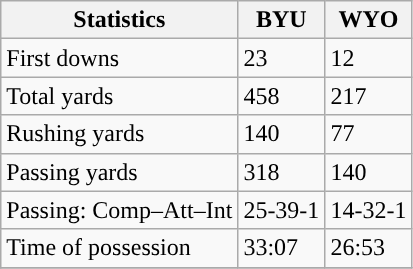<table class="wikitable" style="float: left;">
<tr>
<th>Statistics</th>
<th>BYU</th>
<th>WYO</th>
</tr>
<tr>
<td>First downs</td>
<td>23</td>
<td>12</td>
</tr>
<tr>
<td>Total yards</td>
<td>458</td>
<td>217</td>
</tr>
<tr>
<td>Rushing yards</td>
<td>140</td>
<td>77</td>
</tr>
<tr>
<td>Passing yards</td>
<td>318</td>
<td>140</td>
</tr>
<tr>
<td>Passing: Comp–Att–Int</td>
<td>25-39-1</td>
<td>14-32-1</td>
</tr>
<tr>
<td>Time of possession</td>
<td>33:07</td>
<td>26:53</td>
</tr>
<tr>
</tr>
</table>
